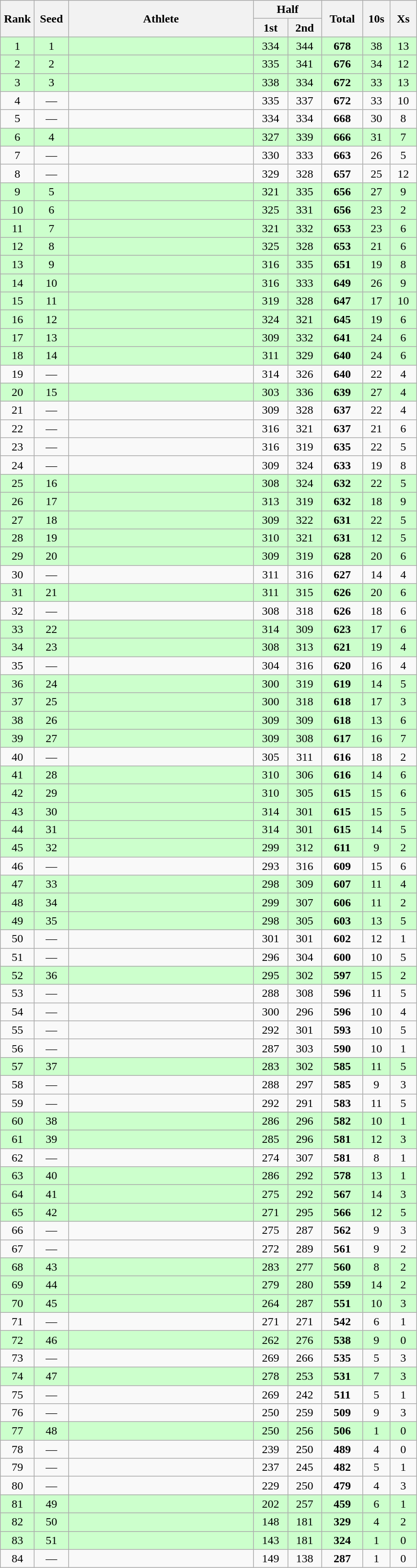<table class="wikitable" style="text-align:center">
<tr>
<th rowspan=2 width=40>Rank</th>
<th rowspan=2 width=40>Seed</th>
<th rowspan=2 width=250>Athlete</th>
<th colspan=2>Half</th>
<th rowspan=2 width=50>Total</th>
<th rowspan=2 width=30>10s</th>
<th rowspan=2 width=30>Xs</th>
</tr>
<tr>
<th width=40>1st</th>
<th width=40>2nd</th>
</tr>
<tr bgcolor="#CCFFCC">
<td>1</td>
<td>1</td>
<td align="left"></td>
<td>334</td>
<td>344</td>
<td><strong>678</strong></td>
<td>38</td>
<td>13</td>
</tr>
<tr bgcolor="#CCFFCC">
<td>2</td>
<td>2</td>
<td align="left"></td>
<td>335</td>
<td>341</td>
<td><strong>676</strong></td>
<td>34</td>
<td>12</td>
</tr>
<tr bgcolor="#CCFFCC">
<td>3</td>
<td>3</td>
<td align="left"></td>
<td>338</td>
<td>334</td>
<td><strong>672</strong></td>
<td>33</td>
<td>13</td>
</tr>
<tr>
<td>4</td>
<td>—</td>
<td align="left"></td>
<td>335</td>
<td>337</td>
<td><strong>672</strong></td>
<td>33</td>
<td>10</td>
</tr>
<tr>
<td>5</td>
<td>—</td>
<td align="left"></td>
<td>334</td>
<td>334</td>
<td><strong>668</strong></td>
<td>30</td>
<td>8</td>
</tr>
<tr bgcolor="#CCFFCC">
<td>6</td>
<td>4</td>
<td align="left"></td>
<td>327</td>
<td>339</td>
<td><strong>666</strong></td>
<td>31</td>
<td>7</td>
</tr>
<tr>
<td>7</td>
<td>—</td>
<td align="left"></td>
<td>330</td>
<td>333</td>
<td><strong>663</strong></td>
<td>26</td>
<td>5</td>
</tr>
<tr>
<td>8</td>
<td>—</td>
<td align="left"></td>
<td>329</td>
<td>328</td>
<td><strong>657</strong></td>
<td>25</td>
<td>12</td>
</tr>
<tr bgcolor="#ccffcc">
<td>9</td>
<td>5</td>
<td align="left"></td>
<td>321</td>
<td>335</td>
<td><strong>656</strong></td>
<td>27</td>
<td>9</td>
</tr>
<tr bgcolor="#CCFFCC">
<td>10</td>
<td>6</td>
<td align="left"></td>
<td>325</td>
<td>331</td>
<td><strong>656</strong></td>
<td>23</td>
<td>2</td>
</tr>
<tr bgcolor="#CCFFCC">
<td>11</td>
<td>7</td>
<td align="left"></td>
<td>321</td>
<td>332</td>
<td><strong>653</strong></td>
<td>23</td>
<td>6</td>
</tr>
<tr bgcolor="#CCFFCC">
<td>12</td>
<td>8</td>
<td align="left"></td>
<td>325</td>
<td>328</td>
<td><strong>653</strong></td>
<td>21</td>
<td>6</td>
</tr>
<tr bgcolor="#CCFFCC">
<td>13</td>
<td>9</td>
<td align="left"></td>
<td>316</td>
<td>335</td>
<td><strong>651</strong></td>
<td>19</td>
<td>8</td>
</tr>
<tr bgcolor="#CCFFCC">
<td>14</td>
<td>10</td>
<td align="left"></td>
<td>316</td>
<td>333</td>
<td><strong>649</strong></td>
<td>26</td>
<td>9</td>
</tr>
<tr bgcolor="#CCFFCC">
<td>15</td>
<td>11</td>
<td align="left"></td>
<td>319</td>
<td>328</td>
<td><strong>647</strong></td>
<td>17</td>
<td>10</td>
</tr>
<tr bgcolor="#CCFFCC">
<td>16</td>
<td>12</td>
<td align="left"></td>
<td>324</td>
<td>321</td>
<td><strong>645</strong></td>
<td>19</td>
<td>6</td>
</tr>
<tr bgcolor="#CCFFCC">
<td>17</td>
<td>13</td>
<td align="left"></td>
<td>309</td>
<td>332</td>
<td><strong>641</strong></td>
<td>24</td>
<td>6</td>
</tr>
<tr bgcolor="#CCFFCC">
<td>18</td>
<td>14</td>
<td align="left"></td>
<td>311</td>
<td>329</td>
<td><strong>640</strong></td>
<td>24</td>
<td>6</td>
</tr>
<tr>
<td>19</td>
<td>—</td>
<td align="left"></td>
<td>314</td>
<td>326</td>
<td><strong>640</strong></td>
<td>22</td>
<td>4</td>
</tr>
<tr bgcolor="#CCFFCC">
<td>20</td>
<td>15</td>
<td align="left"></td>
<td>303</td>
<td>336</td>
<td><strong>639</strong></td>
<td>27</td>
<td>4</td>
</tr>
<tr>
<td>21</td>
<td>—</td>
<td align="left"></td>
<td>309</td>
<td>328</td>
<td><strong>637</strong></td>
<td>22</td>
<td>4</td>
</tr>
<tr>
<td>22</td>
<td>—</td>
<td align="left"></td>
<td>316</td>
<td>321</td>
<td><strong>637</strong></td>
<td>21</td>
<td>6</td>
</tr>
<tr>
<td>23</td>
<td>—</td>
<td align="left"></td>
<td>316</td>
<td>319</td>
<td><strong>635</strong></td>
<td>22</td>
<td>5</td>
</tr>
<tr>
<td>24</td>
<td>—</td>
<td align="left"></td>
<td>309</td>
<td>324</td>
<td><strong>633</strong></td>
<td>19</td>
<td>8</td>
</tr>
<tr bgcolor="#CCFFCC">
<td>25</td>
<td>16</td>
<td align="left"></td>
<td>308</td>
<td>324</td>
<td><strong>632</strong></td>
<td>22</td>
<td>5</td>
</tr>
<tr bgcolor="#CCFFCC">
<td>26</td>
<td>17</td>
<td align="left"></td>
<td>313</td>
<td>319</td>
<td><strong>632</strong></td>
<td>18</td>
<td>9</td>
</tr>
<tr bgcolor="#CCFFCC">
<td>27</td>
<td>18</td>
<td align="left"></td>
<td>309</td>
<td>322</td>
<td><strong>631</strong></td>
<td>22</td>
<td>5</td>
</tr>
<tr bgcolor="#CCFFCC">
<td>28</td>
<td>19</td>
<td align="left"></td>
<td>310</td>
<td>321</td>
<td><strong>631</strong></td>
<td>12</td>
<td>5</td>
</tr>
<tr bgcolor="#CCFFCC">
<td>29</td>
<td>20</td>
<td align="left"></td>
<td>309</td>
<td>319</td>
<td><strong>628</strong></td>
<td>20</td>
<td>6</td>
</tr>
<tr>
<td>30</td>
<td>—</td>
<td align="left"></td>
<td>311</td>
<td>316</td>
<td><strong>627</strong></td>
<td>14</td>
<td>4</td>
</tr>
<tr bgcolor="#CCFFCC">
<td>31</td>
<td>21</td>
<td align="left"></td>
<td>311</td>
<td>315</td>
<td><strong>626</strong></td>
<td>20</td>
<td>6</td>
</tr>
<tr>
<td>32</td>
<td>—</td>
<td align="left"></td>
<td>308</td>
<td>318</td>
<td><strong>626</strong></td>
<td>18</td>
<td>6</td>
</tr>
<tr bgcolor="#CCFFCC">
<td>33</td>
<td>22</td>
<td align="left"></td>
<td>314</td>
<td>309</td>
<td><strong>623</strong></td>
<td>17</td>
<td>6</td>
</tr>
<tr bgcolor="#CCFFCC">
<td>34</td>
<td>23</td>
<td align="left"></td>
<td>308</td>
<td>313</td>
<td><strong>621</strong></td>
<td>19</td>
<td>4</td>
</tr>
<tr>
<td>35</td>
<td>—</td>
<td align="left"></td>
<td>304</td>
<td>316</td>
<td><strong>620</strong></td>
<td>16</td>
<td>4</td>
</tr>
<tr bgcolor="#CCFFCC">
<td>36</td>
<td>24</td>
<td align="left"></td>
<td>300</td>
<td>319</td>
<td><strong>619</strong></td>
<td>14</td>
<td>5</td>
</tr>
<tr bgcolor="#CCFFCC">
<td>37</td>
<td>25</td>
<td align="left"></td>
<td>300</td>
<td>318</td>
<td><strong>618</strong></td>
<td>17</td>
<td>3</td>
</tr>
<tr bgcolor="#CCFFCC">
<td>38</td>
<td>26</td>
<td align="left"></td>
<td>309</td>
<td>309</td>
<td><strong>618</strong></td>
<td>13</td>
<td>6</td>
</tr>
<tr bgcolor="#CCFFCC">
<td>39</td>
<td>27</td>
<td align="left"></td>
<td>309</td>
<td>308</td>
<td><strong>617</strong></td>
<td>16</td>
<td>7</td>
</tr>
<tr>
<td>40</td>
<td>—</td>
<td align="left"></td>
<td>305</td>
<td>311</td>
<td><strong>616</strong></td>
<td>18</td>
<td>2</td>
</tr>
<tr bgcolor="#CCFFCC">
<td>41</td>
<td>28</td>
<td align="left"></td>
<td>310</td>
<td>306</td>
<td><strong>616</strong></td>
<td>14</td>
<td>6</td>
</tr>
<tr bgcolor="#CCFFCC">
<td>42</td>
<td>29</td>
<td align="left"></td>
<td>310</td>
<td>305</td>
<td><strong>615</strong></td>
<td>15</td>
<td>6</td>
</tr>
<tr bgcolor="#CCFFCC">
<td>43</td>
<td>30</td>
<td align="left"></td>
<td>314</td>
<td>301</td>
<td><strong>615</strong></td>
<td>15</td>
<td>5</td>
</tr>
<tr bgcolor="#CCFFCC">
<td>44</td>
<td>31</td>
<td align="left"></td>
<td>314</td>
<td>301</td>
<td><strong>615</strong></td>
<td>14</td>
<td>5</td>
</tr>
<tr bgcolor="#CCFFCC">
<td>45</td>
<td>32</td>
<td align="left"></td>
<td>299</td>
<td>312</td>
<td><strong>611</strong></td>
<td>9</td>
<td>2</td>
</tr>
<tr>
<td>46</td>
<td>—</td>
<td align="left"></td>
<td>293</td>
<td>316</td>
<td><strong>609</strong></td>
<td>15</td>
<td>6</td>
</tr>
<tr bgcolor="#CCFFCC">
<td>47</td>
<td>33</td>
<td align="left"></td>
<td>298</td>
<td>309</td>
<td><strong>607</strong></td>
<td>11</td>
<td>4</td>
</tr>
<tr bgcolor="#CCFFCC">
<td>48</td>
<td>34</td>
<td align="left"></td>
<td>299</td>
<td>307</td>
<td><strong>606</strong></td>
<td>11</td>
<td>2</td>
</tr>
<tr bgcolor="#CCFFCC">
<td>49</td>
<td>35</td>
<td align="left"></td>
<td>298</td>
<td>305</td>
<td><strong>603</strong></td>
<td>13</td>
<td>5</td>
</tr>
<tr>
<td>50</td>
<td>—</td>
<td align="left"></td>
<td>301</td>
<td>301</td>
<td><strong>602</strong></td>
<td>12</td>
<td>1</td>
</tr>
<tr>
<td>51</td>
<td>—</td>
<td align="left"></td>
<td>296</td>
<td>304</td>
<td><strong>600</strong></td>
<td>10</td>
<td>5</td>
</tr>
<tr bgcolor="#CCFFCC">
<td>52</td>
<td>36</td>
<td align="left"></td>
<td>295</td>
<td>302</td>
<td><strong>597</strong></td>
<td>15</td>
<td>2</td>
</tr>
<tr>
<td>53</td>
<td>—</td>
<td align="left"></td>
<td>288</td>
<td>308</td>
<td><strong>596</strong></td>
<td>11</td>
<td>5</td>
</tr>
<tr>
<td>54</td>
<td>—</td>
<td align="left"></td>
<td>300</td>
<td>296</td>
<td><strong>596</strong></td>
<td>10</td>
<td>4</td>
</tr>
<tr>
<td>55</td>
<td>—</td>
<td align="left"></td>
<td>292</td>
<td>301</td>
<td><strong>593</strong></td>
<td>10</td>
<td>5</td>
</tr>
<tr>
<td>56</td>
<td>—</td>
<td align="left"></td>
<td>287</td>
<td>303</td>
<td><strong>590</strong></td>
<td>10</td>
<td>1</td>
</tr>
<tr bgcolor="#CCFFCC">
<td>57</td>
<td>37</td>
<td align="left"></td>
<td>283</td>
<td>302</td>
<td><strong>585</strong></td>
<td>11</td>
<td>5</td>
</tr>
<tr>
<td>58</td>
<td>—</td>
<td align="left"></td>
<td>288</td>
<td>297</td>
<td><strong>585</strong></td>
<td>9</td>
<td>3</td>
</tr>
<tr>
<td>59</td>
<td>—</td>
<td align="left"></td>
<td>292</td>
<td>291</td>
<td><strong>583</strong></td>
<td>11</td>
<td>5</td>
</tr>
<tr bgcolor="#CCFFCC">
<td>60</td>
<td>38</td>
<td align="left"></td>
<td>286</td>
<td>296</td>
<td><strong>582</strong></td>
<td>10</td>
<td>1</td>
</tr>
<tr bgcolor="#CCFFCC">
<td>61</td>
<td>39</td>
<td align="left"></td>
<td>285</td>
<td>296</td>
<td><strong>581</strong></td>
<td>12</td>
<td>3</td>
</tr>
<tr>
<td>62</td>
<td>—</td>
<td align="left"></td>
<td>274</td>
<td>307</td>
<td><strong>581</strong></td>
<td>8</td>
<td>1</td>
</tr>
<tr bgcolor="#CCFFCC">
<td>63</td>
<td>40</td>
<td align="left"></td>
<td>286</td>
<td>292</td>
<td><strong>578</strong></td>
<td>13</td>
<td>1</td>
</tr>
<tr bgcolor="#CCFFCC">
<td>64</td>
<td>41</td>
<td align="left"></td>
<td>275</td>
<td>292</td>
<td><strong>567</strong></td>
<td>14</td>
<td>3</td>
</tr>
<tr bgcolor="#CCFFCC">
<td>65</td>
<td>42</td>
<td align="left"></td>
<td>271</td>
<td>295</td>
<td><strong>566</strong></td>
<td>12</td>
<td>5</td>
</tr>
<tr>
<td>66</td>
<td>—</td>
<td align="left"></td>
<td>275</td>
<td>287</td>
<td><strong>562</strong></td>
<td>9</td>
<td>3</td>
</tr>
<tr>
<td>67</td>
<td>—</td>
<td align="left"></td>
<td>272</td>
<td>289</td>
<td><strong>561</strong></td>
<td>9</td>
<td>2</td>
</tr>
<tr bgcolor="#CCFFCC">
<td>68</td>
<td>43</td>
<td align="left"></td>
<td>283</td>
<td>277</td>
<td><strong>560</strong></td>
<td>8</td>
<td>2</td>
</tr>
<tr bgcolor="#CCFFCC">
<td>69</td>
<td>44</td>
<td align="left"></td>
<td>279</td>
<td>280</td>
<td><strong>559</strong></td>
<td>14</td>
<td>2</td>
</tr>
<tr bgcolor="#CCFFCC">
<td>70</td>
<td>45</td>
<td align="left"></td>
<td>264</td>
<td>287</td>
<td><strong>551</strong></td>
<td>10</td>
<td>3</td>
</tr>
<tr>
<td>71</td>
<td>—</td>
<td align="left"></td>
<td>271</td>
<td>271</td>
<td><strong>542</strong></td>
<td>6</td>
<td>1</td>
</tr>
<tr bgcolor="#CCFFCC">
<td>72</td>
<td>46</td>
<td align="left"></td>
<td>262</td>
<td>276</td>
<td><strong>538</strong></td>
<td>9</td>
<td>0</td>
</tr>
<tr>
<td>73</td>
<td>—</td>
<td align="left"></td>
<td>269</td>
<td>266</td>
<td><strong>535</strong></td>
<td>5</td>
<td>3</td>
</tr>
<tr bgcolor="#CCFFCC">
<td>74</td>
<td>47</td>
<td align="left"></td>
<td>278</td>
<td>253</td>
<td><strong>531</strong></td>
<td>7</td>
<td>3</td>
</tr>
<tr>
<td>75</td>
<td>—</td>
<td align="left"></td>
<td>269</td>
<td>242</td>
<td><strong>511</strong></td>
<td>5</td>
<td>1</td>
</tr>
<tr>
<td>76</td>
<td>—</td>
<td align="left"></td>
<td>250</td>
<td>259</td>
<td><strong>509</strong></td>
<td>9</td>
<td>3</td>
</tr>
<tr bgcolor="#CCFFCC">
<td>77</td>
<td>48</td>
<td align="left"></td>
<td>250</td>
<td>256</td>
<td><strong>506</strong></td>
<td>1</td>
<td>0</td>
</tr>
<tr>
<td>78</td>
<td>—</td>
<td align="left"></td>
<td>239</td>
<td>250</td>
<td><strong>489</strong></td>
<td>4</td>
<td>0</td>
</tr>
<tr>
<td>79</td>
<td>—</td>
<td align="left"></td>
<td>237</td>
<td>245</td>
<td><strong>482</strong></td>
<td>5</td>
<td>1</td>
</tr>
<tr>
<td>80</td>
<td>—</td>
<td align="left"></td>
<td>229</td>
<td>250</td>
<td><strong>479</strong></td>
<td>4</td>
<td>3</td>
</tr>
<tr bgcolor="#CCFFCC">
<td>81</td>
<td>49</td>
<td align="left"></td>
<td>202</td>
<td>257</td>
<td><strong>459</strong></td>
<td>6</td>
<td>1</td>
</tr>
<tr bgcolor="#CCFFCC">
<td>82</td>
<td>50</td>
<td align="left"></td>
<td>148</td>
<td>181</td>
<td><strong>329</strong></td>
<td>4</td>
<td>2</td>
</tr>
<tr bgcolor="#CCFFCC">
<td>83</td>
<td>51</td>
<td align="left"></td>
<td>143</td>
<td>181</td>
<td><strong>324</strong></td>
<td>1</td>
<td>0</td>
</tr>
<tr>
<td>84</td>
<td>—</td>
<td align="left"></td>
<td>149</td>
<td>138</td>
<td><strong>287</strong></td>
<td>1</td>
<td>0</td>
</tr>
</table>
